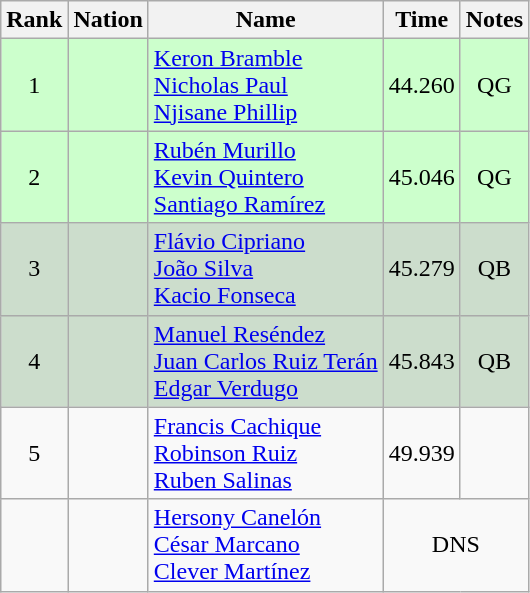<table class="wikitable sortable" style="text-align:center">
<tr>
<th>Rank</th>
<th>Nation</th>
<th>Name</th>
<th>Time</th>
<th>Notes</th>
</tr>
<tr bgcolor=ccffcc>
<td>1</td>
<td align=left></td>
<td align=left><a href='#'>Keron Bramble</a><br><a href='#'>Nicholas Paul</a><br><a href='#'>Njisane Phillip</a></td>
<td>44.260</td>
<td>QG</td>
</tr>
<tr bgcolor=ccffcc>
<td>2</td>
<td align=left></td>
<td align=left><a href='#'>Rubén Murillo</a><br><a href='#'>Kevin Quintero</a><br><a href='#'>Santiago Ramírez</a></td>
<td>45.046</td>
<td>QG</td>
</tr>
<tr bgcolor=ccddcc>
<td>3</td>
<td align=left></td>
<td align=left><a href='#'>Flávio Cipriano</a><br><a href='#'>João Silva</a><br><a href='#'>Kacio Fonseca</a></td>
<td>45.279</td>
<td>QB</td>
</tr>
<tr bgcolor=ccddcc>
<td>4</td>
<td align=left></td>
<td align=left><a href='#'>Manuel Reséndez</a><br><a href='#'>Juan Carlos Ruiz Terán</a><br><a href='#'>Edgar Verdugo</a></td>
<td>45.843</td>
<td>QB</td>
</tr>
<tr>
<td>5</td>
<td align=left></td>
<td align=left><a href='#'>Francis Cachique</a><br><a href='#'>Robinson Ruiz</a><br><a href='#'>Ruben Salinas</a></td>
<td>49.939</td>
<td></td>
</tr>
<tr>
<td></td>
<td align=left></td>
<td align=left><a href='#'>Hersony Canelón</a><br><a href='#'>César Marcano</a><br><a href='#'>Clever Martínez</a></td>
<td colspan=2>DNS</td>
</tr>
</table>
